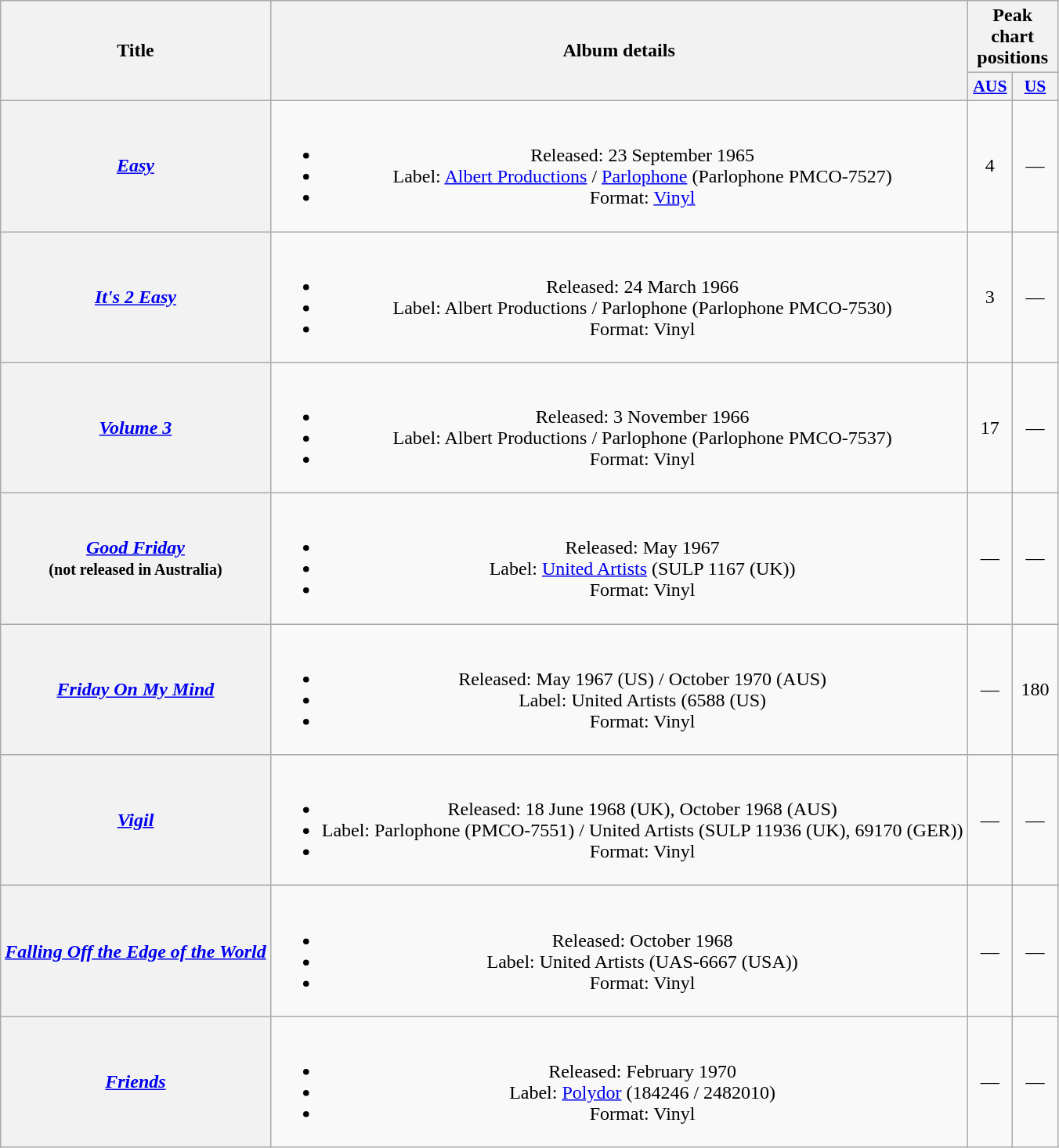<table class="wikitable plainrowheaders" style="text-align:center;">
<tr>
<th scope="col" rowspan="2">Title</th>
<th scope="col" rowspan="2">Album details</th>
<th scope="col" colspan="2">Peak chart positions</th>
</tr>
<tr>
<th scope="col" style="width:2.2em;font-size:90%;"><a href='#'>AUS</a><br></th>
<th scope="col" style="width:2.2em;font-size:90%;"><a href='#'>US</a><br></th>
</tr>
<tr>
<th scope="row"><em><a href='#'>Easy</a></em></th>
<td><br><ul><li>Released: 23 September 1965</li><li>Label: <a href='#'>Albert Productions</a> / <a href='#'>Parlophone</a> (Parlophone PMCO-7527)</li><li>Format: <a href='#'>Vinyl</a></li></ul></td>
<td>4</td>
<td>—</td>
</tr>
<tr>
<th scope="row"><em><a href='#'>It's 2 Easy</a></em></th>
<td><br><ul><li>Released: 24 March 1966</li><li>Label: Albert Productions / Parlophone (Parlophone PMCO-7530)</li><li>Format: Vinyl</li></ul></td>
<td>3</td>
<td>—</td>
</tr>
<tr>
<th scope="row"><em><a href='#'>Volume 3</a></em></th>
<td><br><ul><li>Released: 3 November 1966</li><li>Label: Albert Productions / Parlophone (Parlophone PMCO-7537)</li><li>Format: Vinyl</li></ul></td>
<td>17</td>
<td>—</td>
</tr>
<tr>
<th scope="row"><em><a href='#'>Good Friday</a></em> <br> <small> (not released in Australia) </small></th>
<td><br><ul><li>Released: May 1967</li><li>Label: <a href='#'>United Artists</a> (SULP 1167 (UK))</li><li>Format: Vinyl</li></ul></td>
<td>—</td>
<td>—</td>
</tr>
<tr>
<th scope="row"><em><a href='#'>Friday On My Mind</a></em> <br></th>
<td><br><ul><li>Released: May 1967 (US) / October 1970 (AUS)</li><li>Label: United Artists (6588 (US)</li><li>Format: Vinyl</li></ul></td>
<td>—</td>
<td>180</td>
</tr>
<tr>
<th scope="row"><em><a href='#'>Vigil</a></em></th>
<td><br><ul><li>Released: 18 June 1968 (UK), October 1968 (AUS)</li><li>Label: Parlophone (PMCO-7551) / United Artists (SULP 11936 (UK), 69170 (GER))</li><li>Format: Vinyl</li></ul></td>
<td>—</td>
<td>—</td>
</tr>
<tr>
<th scope="row"><em><a href='#'>Falling Off the Edge of the World</a></em></th>
<td><br><ul><li>Released: October 1968</li><li>Label: United Artists (UAS-6667 (USA))</li><li>Format: Vinyl</li></ul></td>
<td>—</td>
<td>—</td>
</tr>
<tr>
<th scope="row"><em><a href='#'>Friends</a></em></th>
<td><br><ul><li>Released: February 1970</li><li>Label: <a href='#'>Polydor</a> (184246 / 2482010)</li><li>Format: Vinyl</li></ul></td>
<td>—</td>
<td>—</td>
</tr>
</table>
